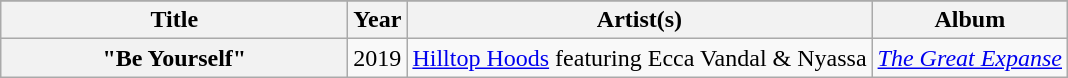<table class="wikitable plainrowheaders" style="text-align:center;">
<tr>
</tr>
<tr>
<th scope="col" style="width:14em;">Title</th>
<th scope="col">Year</th>
<th scope="col">Artist(s)</th>
<th scope="col">Album</th>
</tr>
<tr>
<th scope="row">"Be Yourself"</th>
<td>2019</td>
<td><a href='#'>Hilltop Hoods</a> featuring Ecca Vandal & Nyassa</td>
<td><em><a href='#'>The Great Expanse</a></em></td>
</tr>
</table>
